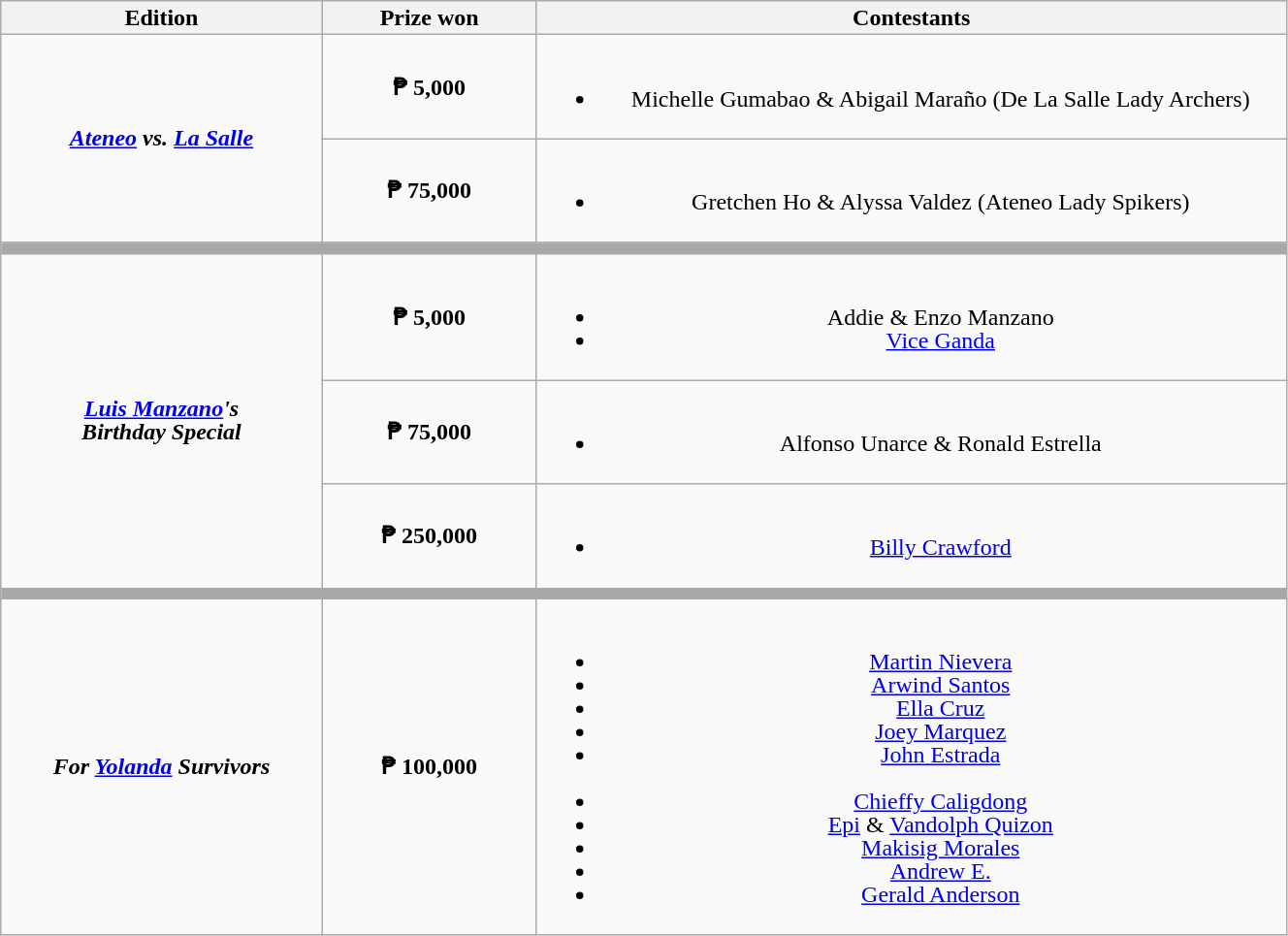<table class="wikitable" style="text-align:center; line-height:16px; font-size:100%;" width="70%">
<tr>
<th width="15%">Edition</th>
<th width="10%">Prize won</th>
<th width="35%">Contestants</th>
</tr>
<tr>
<td rowspan="2"><strong><em><a href='#'>Ateneo</a> vs. <a href='#'>La Salle</a></em></strong></td>
<td><strong>₱ 5,000</strong></td>
<td><br><ul><li>Michelle Gumabao & Abigail Maraño (De La Salle Lady Archers)</li></ul></td>
</tr>
<tr>
<td><strong>₱ 75,000</strong></td>
<td><br><ul><li>Gretchen Ho & Alyssa Valdez (Ateneo Lady Spikers)</li></ul></td>
</tr>
<tr>
<th colspan="3" style="background:#A8A8A8"></th>
</tr>
<tr>
<td rowspan="3"><strong><em><a href='#'>Luis Manzano</a>'s<br>Birthday Special</em></strong></td>
<td><strong>₱ 5,000</strong></td>
<td><br><ul><li>Addie & Enzo Manzano</li><li><a href='#'>Vice Ganda</a></li></ul></td>
</tr>
<tr>
<td><strong>₱ 75,000</strong></td>
<td><br><ul><li>Alfonso Unarce & Ronald Estrella</li></ul></td>
</tr>
<tr>
<td><strong>₱ 250,000</strong></td>
<td><br><ul><li><a href='#'>Billy Crawford</a></li></ul></td>
</tr>
<tr>
<th colspan="3" style="background:#A8A8A8"></th>
</tr>
<tr>
<td><strong><em>For <a href='#'>Yolanda</a> Survivors</em></strong></td>
<td><strong>₱ 100,000</strong></td>
<td><br>
<ul><li><a href='#'>Martin Nievera</a></li><li><a href='#'>Arwind Santos</a></li><li><a href='#'>Ella Cruz</a></li><li><a href='#'>Joey Marquez</a></li><li><a href='#'>John Estrada</a></li></ul><ul><li><a href='#'>Chieffy Caligdong</a></li><li><a href='#'>Epi</a> & <a href='#'>Vandolph Quizon</a></li><li><a href='#'>Makisig Morales</a></li><li><a href='#'>Andrew E.</a></li><li><a href='#'>Gerald Anderson</a></li></ul></td>
</tr>
</table>
